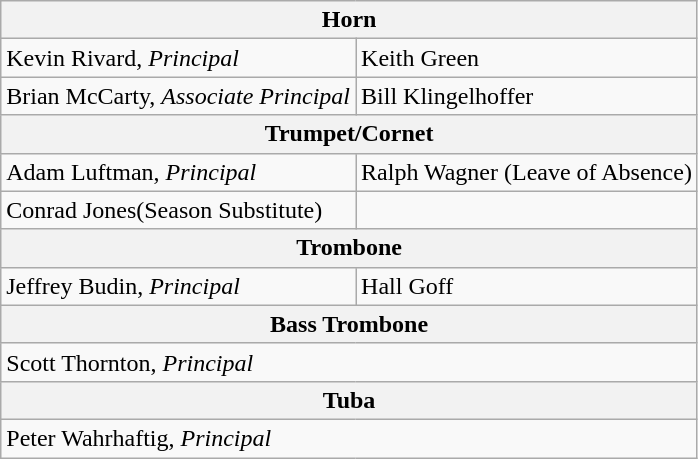<table class="wikitable">
<tr>
<th colspan=2><strong>Horn</strong></th>
</tr>
<tr>
<td>Kevin Rivard, <em>Principal</em></td>
<td>Keith Green</td>
</tr>
<tr>
<td>Brian McCarty, <em>Associate Principal</em></td>
<td>Bill Klingelhoffer</td>
</tr>
<tr>
<th colspan=2><strong>Trumpet/Cornet</strong></th>
</tr>
<tr>
<td>Adam Luftman, <em>Principal</em></td>
<td>Ralph Wagner (Leave of Absence)</td>
</tr>
<tr>
<td>Conrad Jones(Season Substitute)</td>
</tr>
<tr>
<th colspan=2><strong>Trombone</strong></th>
</tr>
<tr>
<td>Jeffrey Budin, <em>Principal</em></td>
<td>Hall Goff</td>
</tr>
<tr>
<th colspan=2><strong>Bass Trombone</strong></th>
</tr>
<tr>
<td colspan=2>Scott Thornton, <em>Principal</em></td>
</tr>
<tr>
<th colspan=2><strong>Tuba</strong></th>
</tr>
<tr>
<td colspan=2>Peter Wahrhaftig, <em>Principal</em></td>
</tr>
</table>
